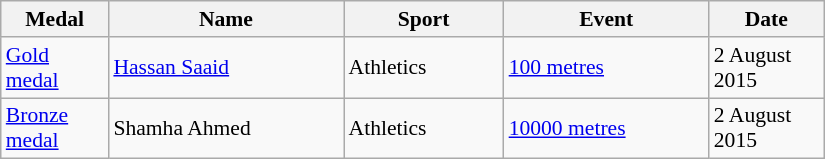<table class="wikitable sortable" style="text-align:center; font-size:90%">
<tr>
<th width="65">Medal</th>
<th width="150">Name</th>
<th width="100">Sport</th>
<th width="130">Event</th>
<th width="70">Date</th>
</tr>
<tr>
<td align=left><a href='#'>Gold medal</a></td>
<td align=left><a href='#'>Hassan Saaid</a></td>
<td align=left>Athletics</td>
<td align=left><a href='#'>100 metres</a></td>
<td align=left>2 August 2015</td>
</tr>
<tr>
<td align=left><a href='#'>Bronze medal</a></td>
<td align=left>Shamha Ahmed</td>
<td align=left>Athletics</td>
<td align=left><a href='#'>10000 metres</a></td>
<td align=left>2 August 2015</td>
</tr>
</table>
